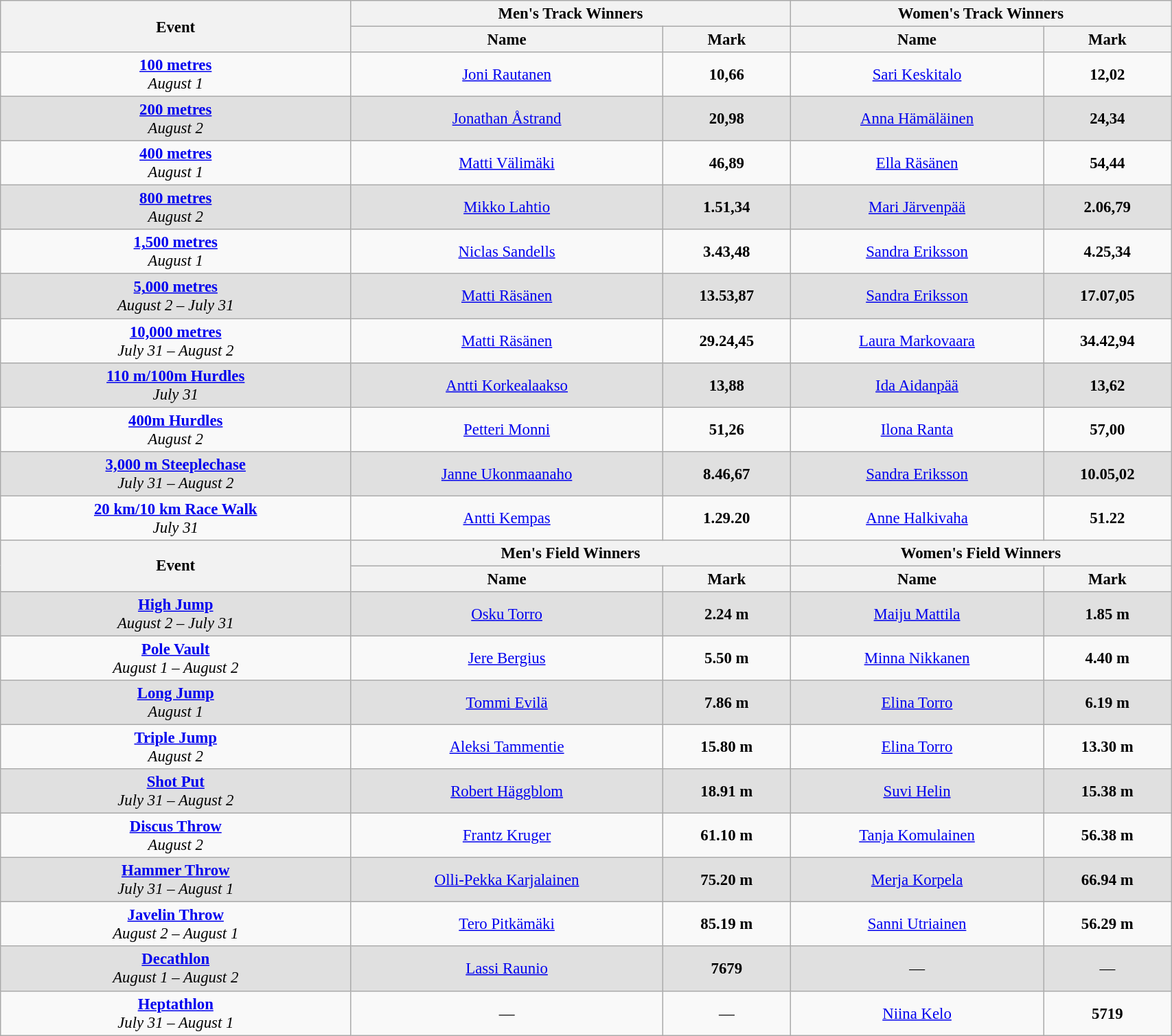<table class="wikitable" style=" text-align:center; font-size:95%;" width="90%">
<tr>
<th rowspan=2>Event</th>
<th colspan=2>Men's Track Winners</th>
<th colspan=2>Women's Track Winners</th>
</tr>
<tr>
<th>Name</th>
<th>Mark</th>
<th>Name</th>
<th>Mark</th>
</tr>
<tr>
<td><strong><a href='#'>100 metres</a></strong><br><em>August 1</em></td>
<td><a href='#'>Joni Rautanen</a></td>
<td><strong>10,66</strong></td>
<td><a href='#'>Sari Keskitalo</a></td>
<td><strong>12,02</strong></td>
</tr>
<tr bgcolor="#e0e0e0">
<td><strong><a href='#'>200 metres</a></strong><br><em>August 2</em></td>
<td><a href='#'>Jonathan Åstrand</a></td>
<td><strong>20,98</strong></td>
<td><a href='#'>Anna Hämäläinen</a></td>
<td><strong>24,34</strong></td>
</tr>
<tr>
<td><strong><a href='#'>400 metres</a></strong><br><em>August 1</em></td>
<td><a href='#'>Matti Välimäki</a></td>
<td><strong>46,89</strong></td>
<td><a href='#'>Ella Räsänen</a></td>
<td><strong>54,44</strong></td>
</tr>
<tr bgcolor="#e0e0e0">
<td><strong><a href='#'>800 metres</a></strong><br><em>August 2</em></td>
<td><a href='#'>Mikko Lahtio</a></td>
<td><strong>1.51,34</strong></td>
<td><a href='#'>Mari Järvenpää</a></td>
<td><strong>2.06,79</strong></td>
</tr>
<tr>
<td><strong><a href='#'>1,500 metres</a></strong><br><em>August 1</em></td>
<td><a href='#'>Niclas Sandells</a></td>
<td><strong>3.43,48</strong></td>
<td><a href='#'>Sandra Eriksson</a></td>
<td><strong>4.25,34</strong></td>
</tr>
<tr bgcolor="#e0e0e0">
<td><strong><a href='#'>5,000 metres</a></strong><br><em>August 2 – July 31</em></td>
<td><a href='#'>Matti Räsänen</a></td>
<td><strong>13.53,87</strong></td>
<td><a href='#'>Sandra Eriksson</a></td>
<td><strong>17.07,05</strong></td>
</tr>
<tr>
<td><strong><a href='#'>10,000 metres</a></strong><br><em>July 31 – August 2</em></td>
<td><a href='#'>Matti Räsänen</a></td>
<td><strong>29.24,45</strong></td>
<td><a href='#'>Laura Markovaara</a></td>
<td><strong>34.42,94</strong></td>
</tr>
<tr bgcolor="#e0e0e0">
<td><strong><a href='#'>110 m/100m Hurdles</a></strong><br><em>July 31</em></td>
<td><a href='#'>Antti Korkealaakso</a></td>
<td><strong>13,88</strong></td>
<td><a href='#'>Ida Aidanpää</a></td>
<td><strong>13,62</strong></td>
</tr>
<tr>
<td><strong><a href='#'>400m Hurdles</a></strong><br><em>August 2</em></td>
<td><a href='#'>Petteri Monni</a></td>
<td><strong>51,26</strong></td>
<td><a href='#'>Ilona Ranta</a></td>
<td><strong>57,00</strong></td>
</tr>
<tr bgcolor="#e0e0e0">
<td><strong><a href='#'>3,000 m Steeplechase</a></strong><br><em>July 31 – August 2</em></td>
<td><a href='#'>Janne Ukonmaanaho</a></td>
<td><strong>8.46,67</strong></td>
<td><a href='#'>Sandra Eriksson</a></td>
<td><strong>10.05,02</strong></td>
</tr>
<tr>
<td><strong><a href='#'>20 km/10 km Race Walk</a></strong><br><em>July 31</em></td>
<td><a href='#'>Antti Kempas</a></td>
<td><strong>1.29.20</strong></td>
<td><a href='#'>Anne Halkivaha</a></td>
<td><strong>51.22</strong></td>
</tr>
<tr>
<th rowspan=2>Event</th>
<th colspan=2>Men's Field Winners</th>
<th colspan=2>Women's Field Winners</th>
</tr>
<tr>
<th>Name</th>
<th>Mark</th>
<th>Name</th>
<th>Mark</th>
</tr>
<tr bgcolor="#e0e0e0">
<td><strong><a href='#'>High Jump</a></strong><br><em>August 2 – July 31</em></td>
<td><a href='#'>Osku Torro</a></td>
<td><strong>2.24 m</strong></td>
<td><a href='#'>Maiju Mattila</a></td>
<td><strong>1.85 m</strong></td>
</tr>
<tr>
<td><strong><a href='#'>Pole Vault</a></strong><br><em>August 1 – August 2</em></td>
<td><a href='#'>Jere Bergius</a></td>
<td><strong>5.50 m</strong></td>
<td><a href='#'>Minna Nikkanen</a></td>
<td><strong>4.40 m</strong></td>
</tr>
<tr bgcolor="#e0e0e0">
<td><strong><a href='#'>Long Jump</a></strong><br><em>August 1</em></td>
<td><a href='#'>Tommi Evilä</a></td>
<td><strong>7.86 m</strong></td>
<td><a href='#'>Elina Torro</a></td>
<td><strong>6.19 m</strong></td>
</tr>
<tr>
<td><strong><a href='#'>Triple Jump</a></strong><br><em>August 2</em></td>
<td><a href='#'>Aleksi Tammentie</a></td>
<td><strong>15.80 m</strong></td>
<td><a href='#'>Elina Torro</a></td>
<td><strong>13.30 m</strong></td>
</tr>
<tr bgcolor="#e0e0e0">
<td><strong><a href='#'>Shot Put</a></strong><br><em>July 31 – August 2</em></td>
<td><a href='#'>Robert Häggblom</a></td>
<td><strong>18.91 m</strong></td>
<td><a href='#'>Suvi Helin</a></td>
<td><strong>15.38 m</strong></td>
</tr>
<tr>
<td><strong><a href='#'>Discus Throw</a></strong><br><em>August 2</em></td>
<td><a href='#'>Frantz Kruger</a></td>
<td><strong>61.10 m</strong></td>
<td><a href='#'>Tanja Komulainen</a></td>
<td><strong>56.38 m</strong></td>
</tr>
<tr bgcolor="#e0e0e0">
<td><strong><a href='#'>Hammer Throw</a></strong><br><em>July 31 – August 1</em></td>
<td><a href='#'>Olli-Pekka Karjalainen</a></td>
<td><strong>75.20 m</strong></td>
<td><a href='#'>Merja Korpela</a></td>
<td><strong>66.94 m</strong></td>
</tr>
<tr>
<td><strong><a href='#'>Javelin Throw</a></strong><br><em>August 2 – August 1</em></td>
<td><a href='#'>Tero Pitkämäki</a></td>
<td><strong>85.19 m</strong></td>
<td><a href='#'>Sanni Utriainen</a></td>
<td><strong>56.29 m</strong></td>
</tr>
<tr bgcolor="#e0e0e0">
<td><strong><a href='#'>Decathlon</a></strong><br><em>August 1 – August 2</em></td>
<td><a href='#'>Lassi Raunio</a></td>
<td><strong>7679</strong></td>
<td>—</td>
<td>—</td>
</tr>
<tr>
<td><strong><a href='#'>Heptathlon</a></strong><br><em>July 31 – August 1</em></td>
<td>—</td>
<td>—</td>
<td><a href='#'>Niina Kelo</a></td>
<td><strong>5719</strong></td>
</tr>
</table>
